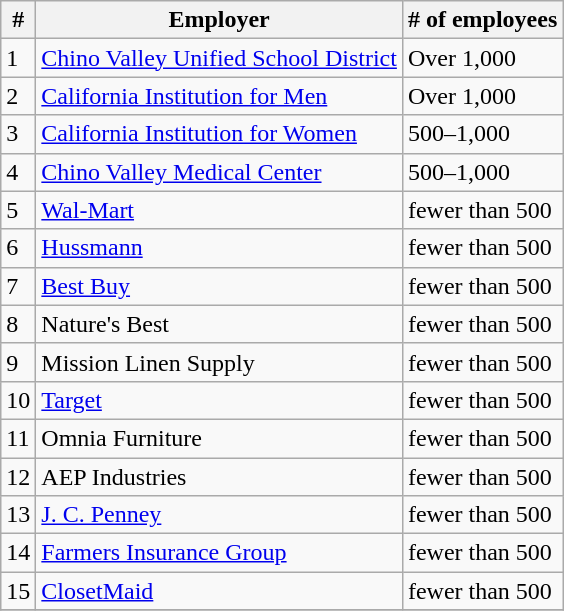<table class="wikitable sortable" border="1">
<tr>
<th>#</th>
<th>Employer</th>
<th># of employees</th>
</tr>
<tr>
<td>1</td>
<td><a href='#'>Chino Valley Unified School District</a></td>
<td>Over 1,000</td>
</tr>
<tr>
<td>2</td>
<td><a href='#'>California Institution for Men</a></td>
<td>Over 1,000</td>
</tr>
<tr>
<td>3</td>
<td><a href='#'>California Institution for Women</a></td>
<td>500–1,000</td>
</tr>
<tr>
<td>4</td>
<td><a href='#'>Chino Valley Medical Center</a></td>
<td>500–1,000</td>
</tr>
<tr>
<td>5</td>
<td><a href='#'>Wal-Mart</a></td>
<td>fewer than 500</td>
</tr>
<tr>
<td>6</td>
<td><a href='#'>Hussmann</a></td>
<td>fewer than 500</td>
</tr>
<tr>
<td>7</td>
<td><a href='#'>Best Buy</a></td>
<td>fewer than 500</td>
</tr>
<tr>
<td>8</td>
<td>Nature's Best</td>
<td>fewer than 500</td>
</tr>
<tr>
<td>9</td>
<td>Mission Linen Supply</td>
<td>fewer than 500</td>
</tr>
<tr>
<td>10</td>
<td><a href='#'>Target</a></td>
<td>fewer than 500</td>
</tr>
<tr>
<td>11</td>
<td>Omnia Furniture</td>
<td>fewer than 500</td>
</tr>
<tr>
<td>12</td>
<td>AEP Industries</td>
<td>fewer than 500</td>
</tr>
<tr>
<td>13</td>
<td><a href='#'>J. C. Penney</a></td>
<td>fewer than 500</td>
</tr>
<tr>
<td>14</td>
<td><a href='#'>Farmers Insurance Group</a></td>
<td>fewer than 500</td>
</tr>
<tr>
<td>15</td>
<td><a href='#'>ClosetMaid</a></td>
<td>fewer than 500</td>
</tr>
<tr>
</tr>
</table>
